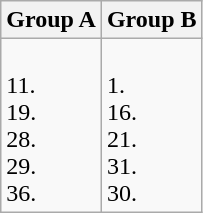<table class=wikitable>
<tr>
<th width=50%>Group A</th>
<th width=50%>Group B</th>
</tr>
<tr>
<td><br>11. <br>
19. <br>
28. <br>
29. <br>
36. </td>
<td><br>1. <br>
16. <br>
21. <br>
31. <br>
30. </td>
</tr>
</table>
